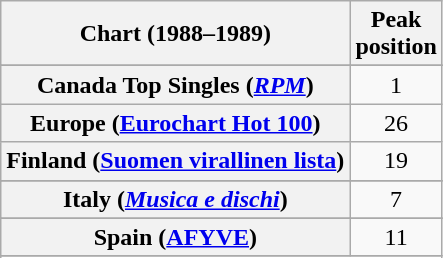<table class="wikitable sortable plainrowheaders" style="text-align:center">
<tr>
<th>Chart (1988–1989)</th>
<th>Peak<br>position</th>
</tr>
<tr>
</tr>
<tr>
</tr>
<tr>
<th scope="row">Canada Top Singles (<em><a href='#'>RPM</a></em>)</th>
<td>1</td>
</tr>
<tr>
<th scope="row">Europe (<a href='#'>Eurochart Hot 100</a>)</th>
<td>26</td>
</tr>
<tr>
<th scope="row">Finland (<a href='#'>Suomen virallinen lista</a>)</th>
<td>19</td>
</tr>
<tr>
</tr>
<tr>
<th scope="row">Italy (<em><a href='#'>Musica e dischi</a></em>)</th>
<td>7</td>
</tr>
<tr>
</tr>
<tr>
</tr>
<tr>
</tr>
<tr>
<th scope="row">Spain (<a href='#'>AFYVE</a>)</th>
<td>11</td>
</tr>
<tr>
</tr>
<tr>
</tr>
<tr>
</tr>
<tr>
</tr>
<tr>
</tr>
<tr>
</tr>
<tr>
</tr>
</table>
